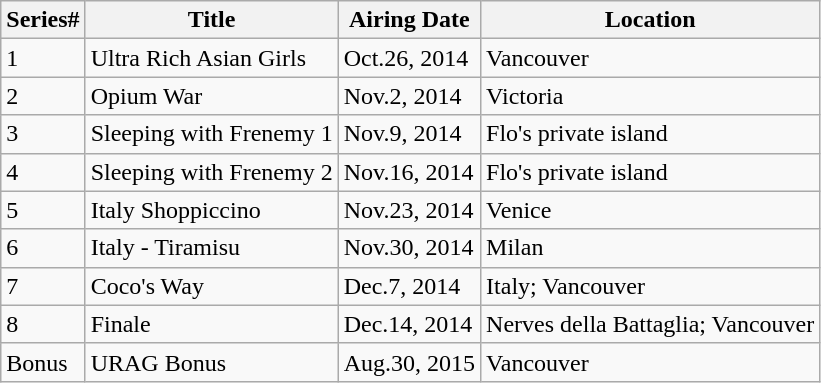<table class="wikitable">
<tr>
<th>Series#</th>
<th>Title</th>
<th>Airing Date</th>
<th>Location</th>
</tr>
<tr>
<td>1</td>
<td>Ultra Rich Asian Girls</td>
<td>Oct.26, 2014</td>
<td>Vancouver</td>
</tr>
<tr>
<td>2</td>
<td>Opium War</td>
<td>Nov.2, 2014</td>
<td>Victoria</td>
</tr>
<tr>
<td>3</td>
<td>Sleeping with Frenemy 1</td>
<td>Nov.9, 2014</td>
<td>Flo's private island</td>
</tr>
<tr>
<td>4</td>
<td>Sleeping with Frenemy 2</td>
<td>Nov.16, 2014</td>
<td>Flo's private island</td>
</tr>
<tr>
<td>5</td>
<td>Italy Shoppiccino</td>
<td>Nov.23, 2014</td>
<td>Venice</td>
</tr>
<tr>
<td>6</td>
<td>Italy - Tiramisu</td>
<td>Nov.30, 2014</td>
<td>Milan</td>
</tr>
<tr>
<td>7</td>
<td>Coco's Way</td>
<td>Dec.7, 2014</td>
<td>Italy; Vancouver</td>
</tr>
<tr>
<td>8</td>
<td>Finale</td>
<td>Dec.14, 2014</td>
<td>Nerves della Battaglia; Vancouver</td>
</tr>
<tr>
<td>Bonus</td>
<td>URAG Bonus</td>
<td>Aug.30, 2015</td>
<td>Vancouver</td>
</tr>
</table>
